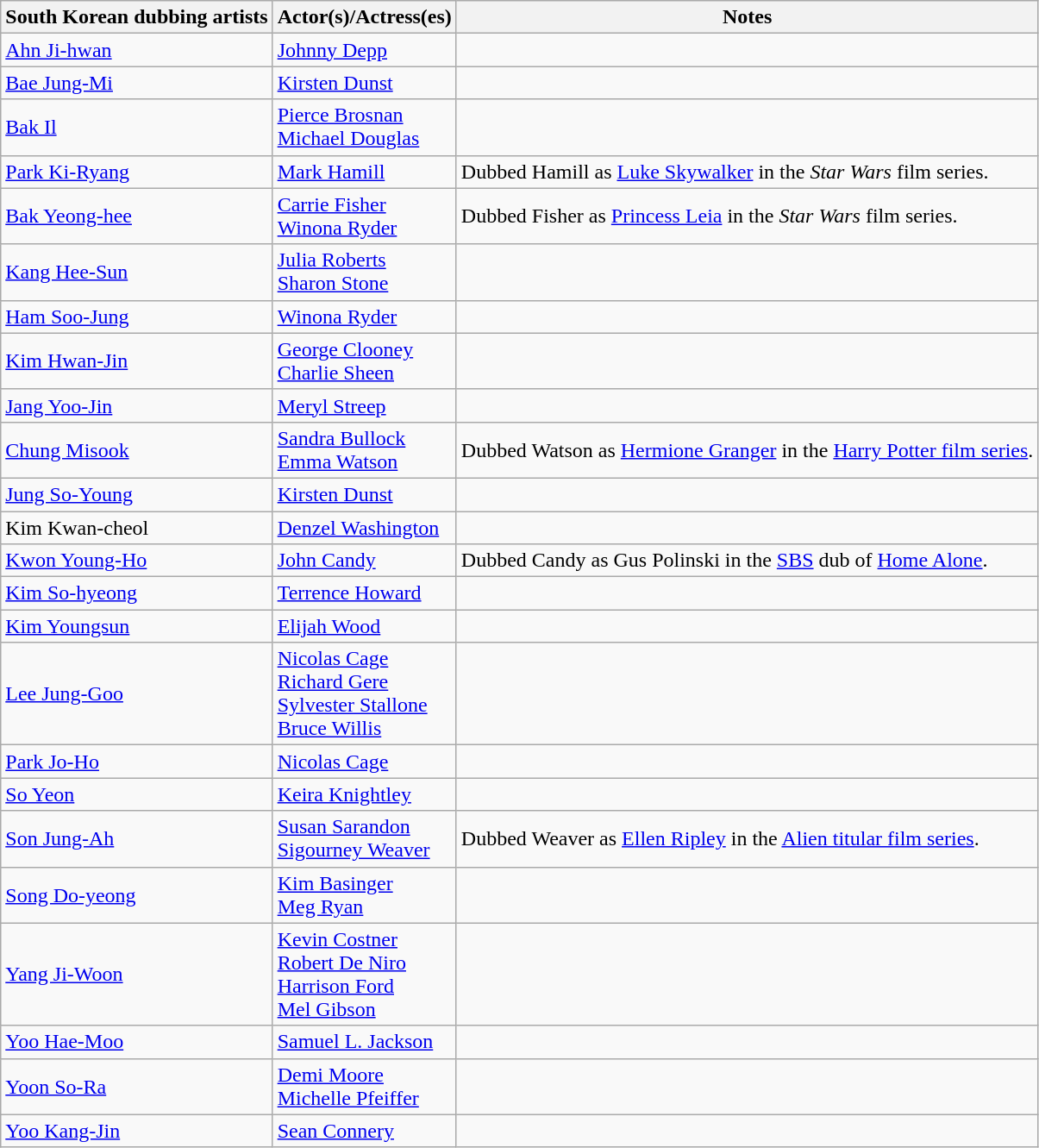<table class="wikitable collapsible collapsed">
<tr>
<th>South Korean dubbing artists</th>
<th>Actor(s)/Actress(es)</th>
<th>Notes</th>
</tr>
<tr>
<td><a href='#'>Ahn Ji-hwan</a></td>
<td><a href='#'>Johnny Depp</a></td>
<td></td>
</tr>
<tr>
<td><a href='#'>Bae Jung-Mi</a></td>
<td><a href='#'>Kirsten Dunst</a></td>
<td></td>
</tr>
<tr>
<td><a href='#'>Bak Il</a></td>
<td><a href='#'>Pierce Brosnan</a><br><a href='#'>Michael Douglas</a></td>
<td></td>
</tr>
<tr>
<td><a href='#'>Park Ki-Ryang</a></td>
<td><a href='#'>Mark Hamill</a></td>
<td>Dubbed Hamill as <a href='#'>Luke Skywalker</a> in the <em>Star Wars</em> film series.</td>
</tr>
<tr>
<td><a href='#'>Bak Yeong-hee</a></td>
<td><a href='#'>Carrie Fisher</a><br><a href='#'>Winona Ryder</a></td>
<td>Dubbed Fisher as <a href='#'>Princess Leia</a> in the <em>Star Wars</em> film series.</td>
</tr>
<tr>
<td><a href='#'>Kang Hee-Sun</a></td>
<td><a href='#'>Julia Roberts</a><br><a href='#'>Sharon Stone</a></td>
<td></td>
</tr>
<tr>
<td><a href='#'>Ham Soo-Jung</a></td>
<td><a href='#'>Winona Ryder</a></td>
<td></td>
</tr>
<tr>
<td><a href='#'>Kim Hwan-Jin</a></td>
<td><a href='#'>George Clooney</a><br><a href='#'>Charlie Sheen</a></td>
<td></td>
</tr>
<tr>
<td><a href='#'>Jang Yoo-Jin</a></td>
<td><a href='#'>Meryl Streep</a></td>
<td></td>
</tr>
<tr>
<td><a href='#'>Chung Misook</a></td>
<td><a href='#'>Sandra Bullock</a><br><a href='#'>Emma Watson</a></td>
<td>Dubbed Watson as <a href='#'>Hermione Granger</a> in the <a href='#'>Harry Potter film series</a>.</td>
</tr>
<tr>
<td><a href='#'>Jung So-Young</a></td>
<td><a href='#'>Kirsten Dunst</a></td>
<td></td>
</tr>
<tr>
<td>Kim Kwan-cheol</td>
<td><a href='#'>Denzel Washington</a></td>
<td></td>
</tr>
<tr>
<td><a href='#'>Kwon Young-Ho</a></td>
<td><a href='#'>John Candy</a></td>
<td>Dubbed Candy as Gus Polinski in the <a href='#'>SBS</a> dub of <a href='#'>Home Alone</a>.</td>
</tr>
<tr>
<td><a href='#'>Kim So-hyeong</a></td>
<td><a href='#'>Terrence Howard</a></td>
<td></td>
</tr>
<tr>
<td><a href='#'>Kim Youngsun</a></td>
<td><a href='#'>Elijah Wood</a></td>
<td></td>
</tr>
<tr>
<td><a href='#'>Lee Jung-Goo</a></td>
<td><a href='#'>Nicolas Cage</a><br><a href='#'>Richard Gere</a><br><a href='#'>Sylvester Stallone</a><br><a href='#'>Bruce Willis</a></td>
<td></td>
</tr>
<tr>
<td><a href='#'>Park Jo-Ho</a></td>
<td><a href='#'>Nicolas Cage</a></td>
<td></td>
</tr>
<tr>
<td><a href='#'>So Yeon</a></td>
<td><a href='#'>Keira Knightley</a></td>
<td></td>
</tr>
<tr>
<td><a href='#'>Son Jung-Ah</a></td>
<td><a href='#'>Susan Sarandon</a><br><a href='#'>Sigourney Weaver</a></td>
<td>Dubbed Weaver as <a href='#'>Ellen Ripley</a> in the <a href='#'>Alien titular film series</a>.</td>
</tr>
<tr>
<td><a href='#'>Song Do-yeong</a></td>
<td><a href='#'>Kim Basinger</a><br><a href='#'>Meg Ryan</a></td>
<td></td>
</tr>
<tr>
<td><a href='#'>Yang Ji-Woon</a></td>
<td><a href='#'>Kevin Costner</a><br><a href='#'>Robert De Niro</a><br><a href='#'>Harrison Ford</a><br><a href='#'>Mel Gibson</a></td>
<td></td>
</tr>
<tr>
<td><a href='#'>Yoo Hae-Moo</a></td>
<td><a href='#'>Samuel L. Jackson</a></td>
<td></td>
</tr>
<tr>
<td><a href='#'>Yoon So-Ra</a></td>
<td><a href='#'>Demi Moore</a><br><a href='#'>Michelle Pfeiffer</a></td>
<td></td>
</tr>
<tr>
<td><a href='#'>Yoo Kang-Jin</a></td>
<td><a href='#'>Sean Connery</a></td>
<td></td>
</tr>
</table>
